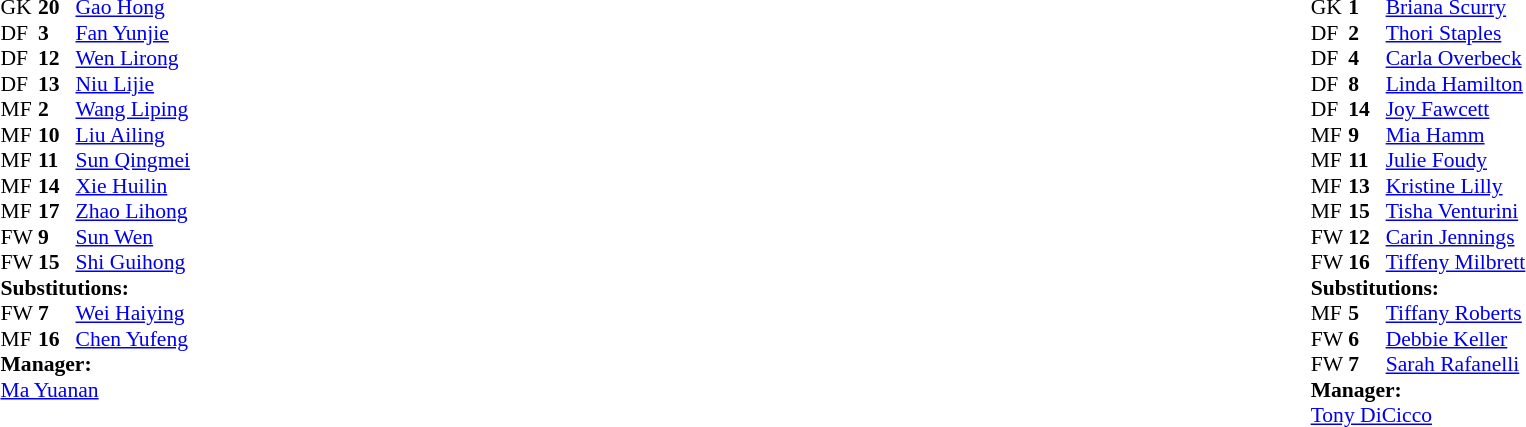<table width="100%">
<tr>
<td valign="top" width="40%"><br><table style="font-size:90%" cellspacing="0" cellpadding="0">
<tr>
<th width=25></th>
<th width=25></th>
</tr>
<tr>
<td>GK</td>
<td><strong>20</strong></td>
<td><a href='#'>Gao Hong</a></td>
</tr>
<tr>
<td>DF</td>
<td><strong>3</strong></td>
<td><a href='#'>Fan Yunjie</a></td>
<td></td>
<td></td>
</tr>
<tr>
<td>DF</td>
<td><strong>12</strong></td>
<td><a href='#'>Wen Lirong</a></td>
</tr>
<tr>
<td>DF</td>
<td><strong>13</strong></td>
<td><a href='#'>Niu Lijie</a></td>
</tr>
<tr>
<td>MF</td>
<td><strong>2</strong></td>
<td><a href='#'>Wang Liping</a></td>
</tr>
<tr>
<td>MF</td>
<td><strong>10</strong></td>
<td><a href='#'>Liu Ailing</a></td>
</tr>
<tr>
<td>MF</td>
<td><strong>11</strong></td>
<td><a href='#'>Sun Qingmei</a></td>
</tr>
<tr>
<td>MF</td>
<td><strong>14</strong></td>
<td><a href='#'>Xie Huilin</a></td>
<td></td>
</tr>
<tr>
<td>MF</td>
<td><strong>17</strong></td>
<td><a href='#'>Zhao Lihong</a></td>
</tr>
<tr>
<td>FW</td>
<td><strong>9</strong></td>
<td><a href='#'>Sun Wen</a></td>
<td></td>
<td></td>
</tr>
<tr>
<td>FW</td>
<td><strong>15</strong></td>
<td><a href='#'>Shi Guihong</a></td>
</tr>
<tr>
<td colspan=3><strong>Substitutions:</strong></td>
</tr>
<tr>
<td>FW</td>
<td><strong>7</strong></td>
<td><a href='#'>Wei Haiying</a></td>
<td></td>
<td></td>
</tr>
<tr>
<td>MF</td>
<td><strong>16</strong></td>
<td><a href='#'>Chen Yufeng</a></td>
<td></td>
<td></td>
</tr>
<tr>
<td colspan=3><strong>Manager:</strong></td>
</tr>
<tr>
<td colspan=3><a href='#'>Ma Yuanan</a></td>
</tr>
</table>
</td>
<td valign="top"></td>
<td valign="top" width="50%"><br><table style="font-size:90%; margin:auto" cellspacing="0" cellpadding="0">
<tr>
<th width=25></th>
<th width=25></th>
</tr>
<tr>
<td>GK</td>
<td><strong>1</strong></td>
<td><a href='#'>Briana Scurry</a></td>
</tr>
<tr>
<td>DF</td>
<td><strong>2</strong></td>
<td><a href='#'>Thori Staples</a></td>
</tr>
<tr>
<td>DF</td>
<td><strong>4</strong></td>
<td><a href='#'>Carla Overbeck</a></td>
</tr>
<tr>
<td>DF</td>
<td><strong>8</strong></td>
<td><a href='#'>Linda Hamilton</a></td>
<td></td>
<td></td>
</tr>
<tr>
<td>DF</td>
<td><strong>14</strong></td>
<td><a href='#'>Joy Fawcett</a></td>
</tr>
<tr>
<td>MF</td>
<td><strong>9</strong></td>
<td><a href='#'>Mia Hamm</a></td>
</tr>
<tr>
<td>MF</td>
<td><strong>11</strong></td>
<td><a href='#'>Julie Foudy</a></td>
</tr>
<tr>
<td>MF</td>
<td><strong>13</strong></td>
<td><a href='#'>Kristine Lilly</a></td>
</tr>
<tr>
<td>MF</td>
<td><strong>15</strong></td>
<td><a href='#'>Tisha Venturini</a></td>
</tr>
<tr>
<td>FW</td>
<td><strong>12</strong></td>
<td><a href='#'>Carin Jennings</a></td>
<td></td>
<td></td>
</tr>
<tr>
<td>FW</td>
<td><strong>16</strong></td>
<td><a href='#'>Tiffeny Milbrett</a></td>
<td></td>
<td></td>
</tr>
<tr>
<td colspan=3><strong>Substitutions:</strong></td>
</tr>
<tr>
<td>MF</td>
<td><strong>5</strong></td>
<td><a href='#'>Tiffany Roberts</a></td>
<td></td>
<td></td>
</tr>
<tr>
<td>FW</td>
<td><strong>6</strong></td>
<td><a href='#'>Debbie Keller</a></td>
<td></td>
<td></td>
</tr>
<tr>
<td>FW</td>
<td><strong>7</strong></td>
<td><a href='#'>Sarah Rafanelli</a></td>
<td></td>
<td></td>
</tr>
<tr>
<td colspan=3><strong>Manager:</strong></td>
</tr>
<tr>
<td colspan=3><a href='#'>Tony DiCicco</a></td>
</tr>
</table>
</td>
</tr>
</table>
